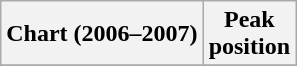<table class="wikitable plainrowheaders" style="text-align:center">
<tr>
<th scope="col">Chart (2006–2007)</th>
<th scope="col">Peak<br>position</th>
</tr>
<tr>
</tr>
</table>
